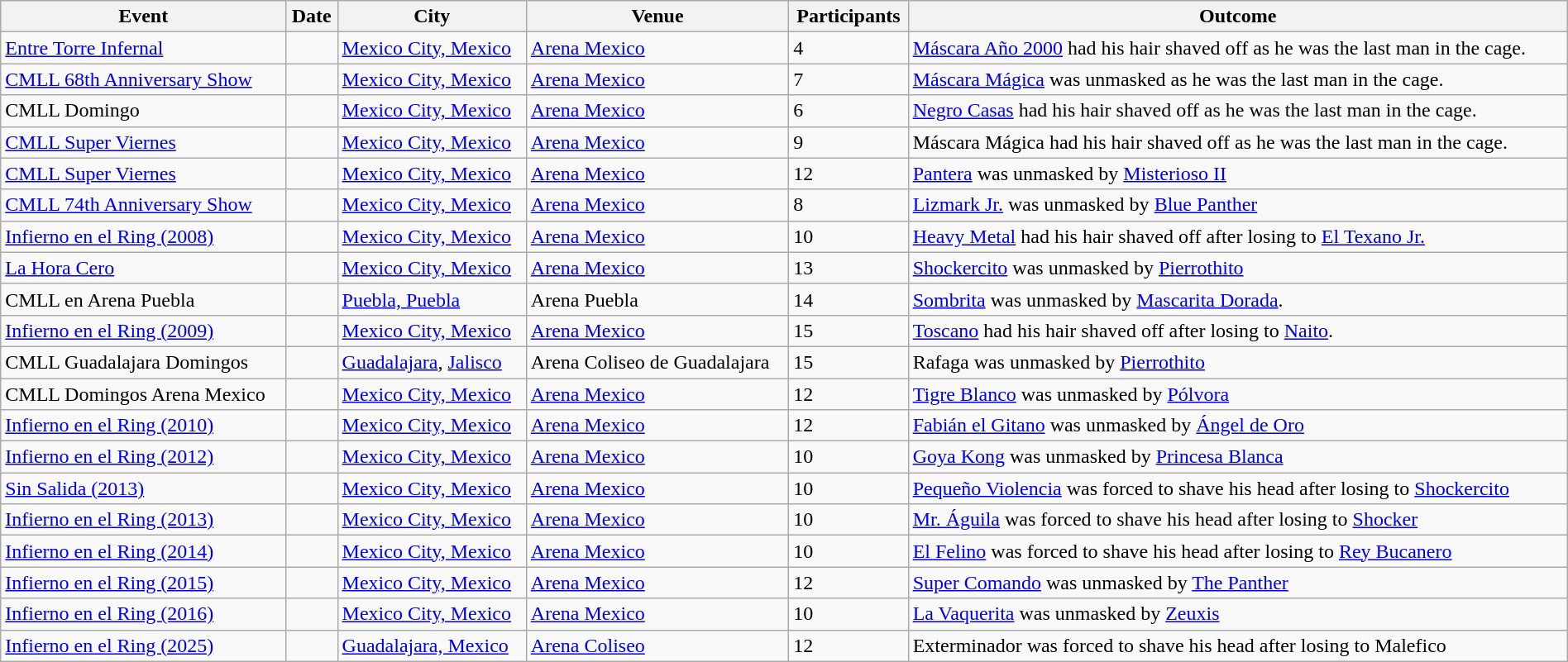<table class="wikitable" align="center" width="100%">
<tr>
<th>Event</th>
<th>Date</th>
<th>City</th>
<th>Venue</th>
<th>Participants</th>
<th>Outcome</th>
</tr>
<tr>
<td><a href='#'>Entre Torre Infernal</a></td>
<td></td>
<td><a href='#'>Mexico City, Mexico</a></td>
<td><a href='#'>Arena Mexico</a></td>
<td>4</td>
<td><a href='#'>Máscara Año 2000</a> had his hair shaved off as he was the last man in the cage.</td>
</tr>
<tr>
<td><a href='#'>CMLL 68th Anniversary Show</a></td>
<td></td>
<td><a href='#'>Mexico City, Mexico</a></td>
<td><a href='#'>Arena Mexico</a></td>
<td>7</td>
<td><a href='#'>Máscara Mágica</a> was unmasked as he was the last man in the cage.</td>
</tr>
<tr>
<td>CMLL Domingo</td>
<td></td>
<td><a href='#'>Mexico City, Mexico</a></td>
<td><a href='#'>Arena Mexico</a></td>
<td>6</td>
<td><a href='#'>Negro Casas</a> had his hair shaved off as he was the last man in the cage.</td>
</tr>
<tr>
<td><a href='#'>CMLL Super Viernes</a></td>
<td></td>
<td><a href='#'>Mexico City, Mexico</a></td>
<td><a href='#'>Arena Mexico</a></td>
<td>9</td>
<td>Máscara Mágica had his hair shaved off as he was the last man in the cage.</td>
</tr>
<tr>
<td><a href='#'>CMLL Super Viernes</a></td>
<td></td>
<td><a href='#'>Mexico City, Mexico</a></td>
<td><a href='#'>Arena Mexico</a></td>
<td>12</td>
<td><a href='#'>Pantera</a> was unmasked by <a href='#'>Misterioso II</a></td>
</tr>
<tr>
<td><a href='#'>CMLL 74th Anniversary Show</a></td>
<td></td>
<td><a href='#'>Mexico City, Mexico</a></td>
<td><a href='#'>Arena Mexico</a></td>
<td>8</td>
<td><a href='#'>Lizmark Jr.</a> was unmasked by <a href='#'>Blue Panther</a></td>
</tr>
<tr>
<td><a href='#'>Infierno en el Ring (2008)</a></td>
<td></td>
<td><a href='#'>Mexico City, Mexico</a></td>
<td><a href='#'>Arena Mexico</a></td>
<td>10</td>
<td><a href='#'>Heavy Metal</a> had his hair shaved off after losing to <a href='#'>El Texano Jr.</a></td>
</tr>
<tr>
<td><a href='#'>La Hora Cero</a></td>
<td></td>
<td><a href='#'>Mexico City, Mexico</a></td>
<td><a href='#'>Arena Mexico</a></td>
<td>13</td>
<td><a href='#'>Shockercito</a> was unmasked by <a href='#'>Pierrothito</a></td>
</tr>
<tr>
<td>CMLL en Arena Puebla</td>
<td></td>
<td><a href='#'>Puebla, Puebla</a></td>
<td>Arena Puebla</td>
<td>14</td>
<td><a href='#'>Sombrita</a> was unmasked by <a href='#'>Mascarita Dorada</a>.</td>
</tr>
<tr>
<td><a href='#'>Infierno en el Ring (2009)</a></td>
<td></td>
<td><a href='#'>Mexico City, Mexico</a></td>
<td><a href='#'>Arena Mexico</a></td>
<td>15</td>
<td><a href='#'>Toscano</a> had his hair shaved off after losing to <a href='#'>Naito</a>.</td>
</tr>
<tr>
<td>CMLL Guadalajara Domingos</td>
<td></td>
<td><a href='#'>Guadalajara</a>, <a href='#'>Jalisco</a></td>
<td>Arena Coliseo de Guadalajara</td>
<td>15</td>
<td>Rafaga was unmasked by <a href='#'>Pierrothito</a></td>
</tr>
<tr>
<td>CMLL Domingos Arena Mexico</td>
<td></td>
<td><a href='#'>Mexico City, Mexico</a></td>
<td><a href='#'>Arena Mexico</a></td>
<td>12</td>
<td><a href='#'>Tigre Blanco</a> was unmasked by <a href='#'>Pólvora</a></td>
</tr>
<tr>
<td><a href='#'>Infierno en el Ring (2010)</a></td>
<td></td>
<td><a href='#'>Mexico City, Mexico</a></td>
<td><a href='#'>Arena Mexico</a></td>
<td>12</td>
<td><a href='#'>Fabián el Gitano</a> was unmasked by <a href='#'>Ángel de Oro</a></td>
</tr>
<tr>
<td><a href='#'>Infierno en el Ring (2012)</a></td>
<td></td>
<td><a href='#'>Mexico City, Mexico</a></td>
<td><a href='#'>Arena Mexico</a></td>
<td>10</td>
<td><a href='#'>Goya Kong</a> was unmasked by <a href='#'>Princesa Blanca</a></td>
</tr>
<tr>
<td><a href='#'>Sin Salida (2013)</a></td>
<td></td>
<td><a href='#'>Mexico City, Mexico</a></td>
<td><a href='#'>Arena Mexico</a></td>
<td>10</td>
<td><a href='#'>Pequeño Violencia</a> was forced to shave his head after losing to <a href='#'>Shockercito</a></td>
</tr>
<tr>
<td><a href='#'>Infierno en el Ring (2013)</a></td>
<td></td>
<td><a href='#'>Mexico City, Mexico</a></td>
<td><a href='#'>Arena Mexico</a></td>
<td>10</td>
<td><a href='#'>Mr. Águila</a> was forced to shave his head after losing to <a href='#'>Shocker</a></td>
</tr>
<tr>
<td><a href='#'>Infierno en el Ring (2014)</a></td>
<td></td>
<td><a href='#'>Mexico City, Mexico</a></td>
<td><a href='#'>Arena Mexico</a></td>
<td>10</td>
<td><a href='#'>El Felino</a> was forced to shave his head after losing to <a href='#'>Rey Bucanero</a></td>
</tr>
<tr>
<td><a href='#'>Infierno en el Ring (2015)</a></td>
<td></td>
<td><a href='#'>Mexico City, Mexico</a></td>
<td><a href='#'>Arena Mexico</a></td>
<td>12</td>
<td><a href='#'>Super Comando</a> was unmasked by <a href='#'>The Panther</a></td>
</tr>
<tr>
<td><a href='#'>Infierno en el Ring (2016)</a></td>
<td></td>
<td><a href='#'>Mexico City, Mexico</a></td>
<td><a href='#'>Arena Mexico</a></td>
<td>10</td>
<td><a href='#'>La Vaquerita</a> was unmasked by <a href='#'>Zeuxis</a></td>
</tr>
<tr>
<td><a href='#'>Infierno en el Ring (2025)</a></td>
<td></td>
<td><a href='#'>Guadalajara, Mexico</a></td>
<td><a href='#'>Arena Coliseo</a></td>
<td>12</td>
<td>Exterminador was forced to shave his head after losing to Malefico</td>
</tr>
</table>
